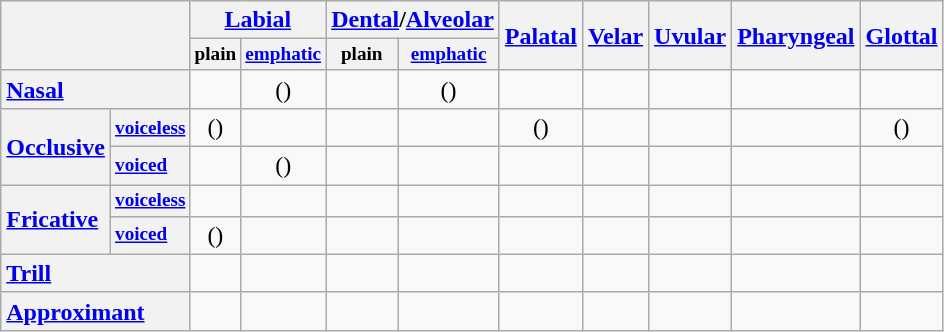<table class="wikitable" style="text-align:center">
<tr>
<th colspan="2" rowspan="2"></th>
<th colspan="2"><a href='#'>Labial</a></th>
<th colspan="2"><a href='#'>Dental</a>/<a href='#'>Alveolar</a></th>
<th rowspan="2"><a href='#'>Palatal</a></th>
<th rowspan="2"><a href='#'>Velar</a></th>
<th rowspan="2"><a href='#'>Uvular</a></th>
<th rowspan="2"><a href='#'>Pharyngeal</a></th>
<th rowspan="2"><a href='#'>Glottal</a></th>
</tr>
<tr style="font-size: 80%;">
<th>plain</th>
<th><a href='#'>emphatic</a></th>
<th> plain </th>
<th><a href='#'>emphatic</a></th>
</tr>
<tr>
<th colspan="2" style="text-align: left;"><a href='#'>Nasal</a></th>
<td></td>
<td>()</td>
<td></td>
<td>()</td>
<td></td>
<td></td>
<td></td>
<td></td>
<td></td>
</tr>
<tr>
<th rowspan="2" style="text-align: left;"><a href='#'>Occlusive</a></th>
<th style="text-align: left; font-size: 80%;"><a href='#'>voiceless</a></th>
<td>()</td>
<td></td>
<td></td>
<td></td>
<td>() </td>
<td></td>
<td></td>
<td></td>
<td>()</td>
</tr>
<tr>
<th style="text-align: left; font-size: 80%;"><a href='#'>voiced</a></th>
<td></td>
<td>()</td>
<td></td>
<td></td>
<td></td>
<td></td>
<td></td>
<td></td>
<td></td>
</tr>
<tr>
<th rowspan="2" style="text-align: left;"><a href='#'>Fricative</a></th>
<th style="text-align: left; font-size: 80%;"><a href='#'>voiceless</a></th>
<td></td>
<td></td>
<td></td>
<td></td>
<td></td>
<td></td>
<td></td>
<td></td>
<td></td>
</tr>
<tr>
<th style="text-align: left; font-size: 80%;"><a href='#'>voiced</a></th>
<td>()</td>
<td></td>
<td></td>
<td></td>
<td></td>
<td></td>
<td></td>
<td></td>
<td></td>
</tr>
<tr>
<th colspan="2" style="text-align: left;"><a href='#'>Trill</a></th>
<td></td>
<td></td>
<td></td>
<td></td>
<td></td>
<td></td>
<td></td>
<td></td>
<td></td>
</tr>
<tr>
<th colspan="2" style="text-align: left;"><a href='#'>Approximant</a></th>
<td></td>
<td></td>
<td></td>
<td></td>
<td></td>
<td></td>
<td></td>
<td></td>
<td></td>
</tr>
</table>
